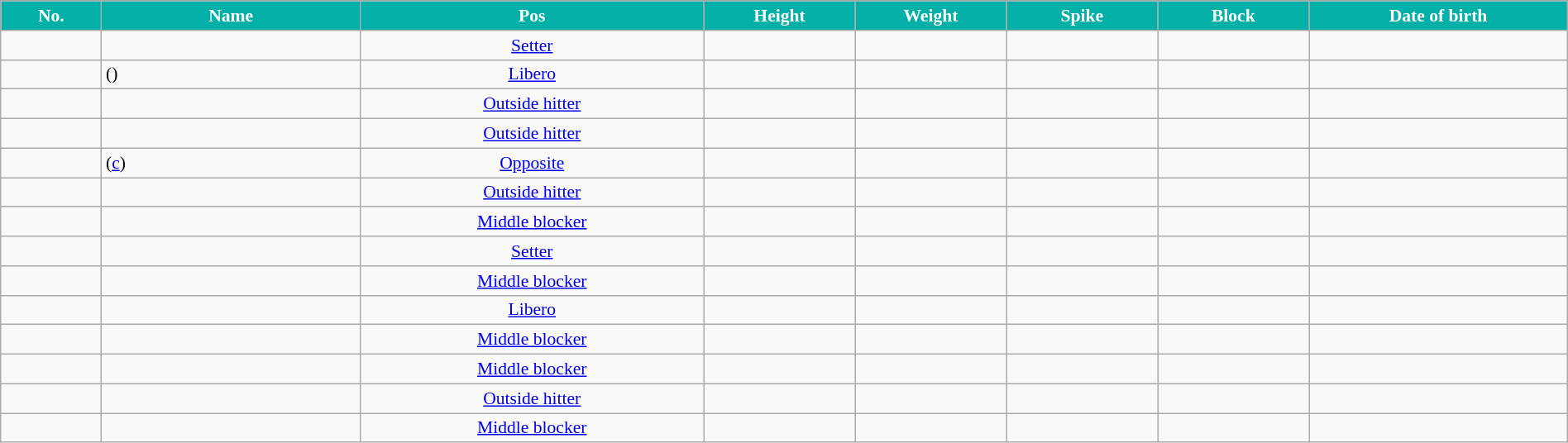<table class="wikitable sortable" style="font-size:90%; text-align:center; width:100%;">
<tr>
<th style="background:#02B0A8; color:white;">No.</th>
<th style="width:14em; background:#02B0A8; color:white;">Name</th>
<th style="background:#02B0A8; color:white;">Pos</th>
<th style="width:8em; background:#02B0A8; color:white;">Height</th>
<th style="width:8em; background:#02B0A8; color:white;">Weight</th>
<th style="width:8em; background:#02B0A8; color:white;">Spike</th>
<th style="width:8em; background:#02B0A8; color:white;">Block</th>
<th style="width:14em; background:#02B0A8; color:white;">Date of birth</th>
</tr>
<tr>
<td></td>
<td align=left></td>
<td><a href='#'>Setter</a></td>
<td></td>
<td></td>
<td></td>
<td></td>
<td align=right></td>
</tr>
<tr>
<td></td>
<td align=left> ()</td>
<td><a href='#'>Libero</a></td>
<td></td>
<td></td>
<td></td>
<td></td>
<td align=right></td>
</tr>
<tr>
<td></td>
<td align=left></td>
<td><a href='#'>Outside hitter</a></td>
<td></td>
<td></td>
<td></td>
<td></td>
<td align=right></td>
</tr>
<tr>
<td></td>
<td align=left></td>
<td><a href='#'>Outside hitter</a></td>
<td></td>
<td></td>
<td></td>
<td></td>
<td align=right></td>
</tr>
<tr>
<td></td>
<td align=left> (<a href='#'>c</a>)</td>
<td><a href='#'>Opposite</a></td>
<td></td>
<td></td>
<td></td>
<td></td>
<td align=right></td>
</tr>
<tr>
<td></td>
<td align=left></td>
<td><a href='#'>Outside hitter</a></td>
<td></td>
<td></td>
<td></td>
<td></td>
<td align=right></td>
</tr>
<tr>
<td></td>
<td align=left></td>
<td><a href='#'>Middle blocker</a></td>
<td></td>
<td></td>
<td></td>
<td></td>
<td align=right></td>
</tr>
<tr>
<td></td>
<td align=left></td>
<td><a href='#'>Setter</a></td>
<td></td>
<td></td>
<td></td>
<td></td>
<td align=right></td>
</tr>
<tr>
<td></td>
<td align=left></td>
<td><a href='#'>Middle blocker</a></td>
<td></td>
<td></td>
<td></td>
<td></td>
<td align=right></td>
</tr>
<tr>
<td></td>
<td align=left></td>
<td><a href='#'>Libero</a></td>
<td></td>
<td></td>
<td></td>
<td></td>
<td align=right></td>
</tr>
<tr>
<td></td>
<td align=left></td>
<td><a href='#'>Middle blocker</a></td>
<td></td>
<td></td>
<td></td>
<td></td>
<td align=right></td>
</tr>
<tr>
<td></td>
<td align=left></td>
<td><a href='#'>Middle blocker</a></td>
<td></td>
<td></td>
<td></td>
<td></td>
<td align=right></td>
</tr>
<tr>
<td></td>
<td align=left></td>
<td><a href='#'>Outside hitter</a></td>
<td></td>
<td></td>
<td></td>
<td></td>
<td align=right></td>
</tr>
<tr>
<td></td>
<td align=left></td>
<td><a href='#'>Middle blocker</a></td>
<td></td>
<td></td>
<td></td>
<td></td>
<td align=right></td>
</tr>
</table>
